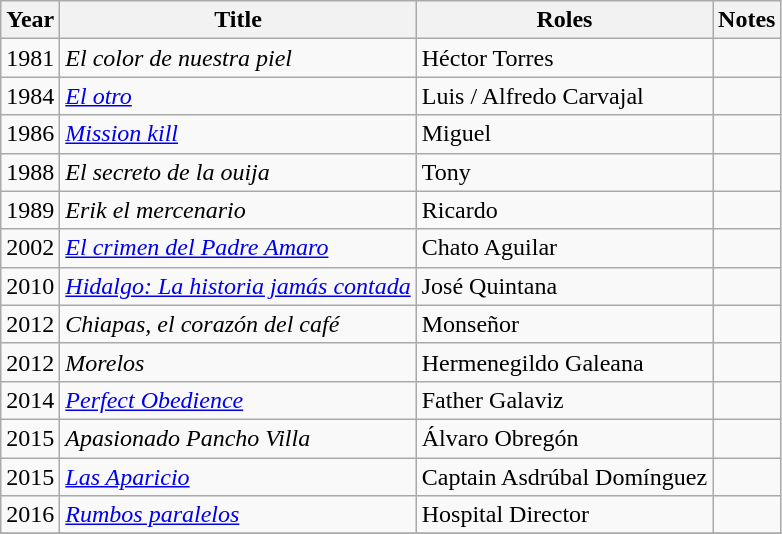<table class="wikitable sortable">
<tr>
<th>Year</th>
<th>Title</th>
<th>Roles</th>
<th>Notes</th>
</tr>
<tr>
<td>1981</td>
<td><em>El color de nuestra piel</em></td>
<td>Héctor Torres</td>
<td></td>
</tr>
<tr>
<td>1984</td>
<td><em><a href='#'>El otro</a></em></td>
<td>Luis / Alfredo Carvajal</td>
<td></td>
</tr>
<tr>
<td>1986</td>
<td><em><a href='#'>Mission kill</a></em></td>
<td>Miguel</td>
<td></td>
</tr>
<tr>
<td>1988</td>
<td><em>El secreto de la ouija</em></td>
<td>Tony</td>
<td></td>
</tr>
<tr>
<td>1989</td>
<td><em>Erik el mercenario</em></td>
<td>Ricardo</td>
<td></td>
</tr>
<tr>
<td>2002</td>
<td><em><a href='#'>El crimen del Padre Amaro</a></em></td>
<td>Chato Aguilar</td>
<td></td>
</tr>
<tr>
<td>2010</td>
<td><em><a href='#'>Hidalgo: La historia jamás contada</a></em></td>
<td>José Quintana</td>
<td></td>
</tr>
<tr>
<td>2012</td>
<td><em>Chiapas, el corazón del café</em></td>
<td>Monseñor</td>
<td></td>
</tr>
<tr>
<td>2012</td>
<td><em>Morelos</em></td>
<td>Hermenegildo Galeana</td>
<td></td>
</tr>
<tr>
<td>2014</td>
<td><em><a href='#'>Perfect Obedience</a></em></td>
<td>Father Galaviz</td>
<td></td>
</tr>
<tr>
<td>2015</td>
<td><em>Apasionado Pancho Villa</em></td>
<td>Álvaro Obregón</td>
<td></td>
</tr>
<tr>
<td>2015</td>
<td><em><a href='#'>Las Aparicio</a></em></td>
<td>Captain Asdrúbal Domínguez</td>
<td></td>
</tr>
<tr>
<td>2016</td>
<td><em><a href='#'>Rumbos paralelos</a></em></td>
<td>Hospital Director</td>
<td></td>
</tr>
<tr>
</tr>
</table>
